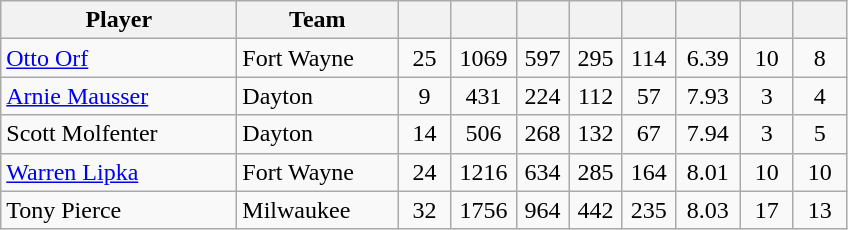<table class="wikitable">
<tr>
<th width=150>Player</th>
<th width=100>Team</th>
<th width=28></th>
<th width=36></th>
<th width=28></th>
<th width=28></th>
<th width=28></th>
<th width=36></th>
<th width=28></th>
<th width=28></th>
</tr>
<tr align=center>
<td align=left><a href='#'>Otto Orf</a></td>
<td align=left>Fort Wayne</td>
<td>25</td>
<td>1069</td>
<td>597</td>
<td>295</td>
<td>114</td>
<td>6.39</td>
<td>10</td>
<td>8</td>
</tr>
<tr align=center>
<td align=left><a href='#'>Arnie Mausser</a></td>
<td align=left>Dayton</td>
<td>9</td>
<td>431</td>
<td>224</td>
<td>112</td>
<td>57</td>
<td>7.93</td>
<td>3</td>
<td>4</td>
</tr>
<tr align=center>
<td align=left>Scott Molfenter</td>
<td align=left>Dayton</td>
<td>14</td>
<td>506</td>
<td>268</td>
<td>132</td>
<td>67</td>
<td>7.94</td>
<td>3</td>
<td>5</td>
</tr>
<tr align=center>
<td align=left><a href='#'>Warren Lipka</a></td>
<td align=left>Fort Wayne</td>
<td>24</td>
<td>1216</td>
<td>634</td>
<td>285</td>
<td>164</td>
<td>8.01</td>
<td>10</td>
<td>10</td>
</tr>
<tr align=center>
<td align=left>Tony Pierce</td>
<td align=left>Milwaukee</td>
<td>32</td>
<td>1756</td>
<td>964</td>
<td>442</td>
<td>235</td>
<td>8.03</td>
<td>17</td>
<td>13</td>
</tr>
</table>
